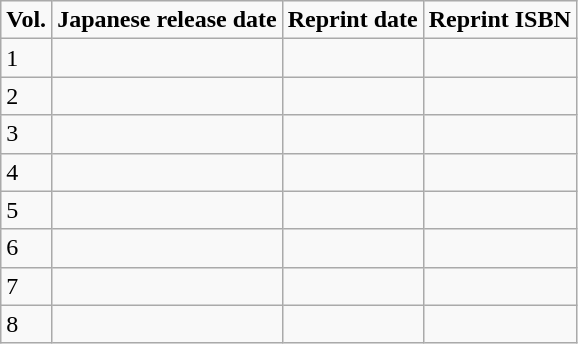<table class="wikitable">
<tr>
<td><strong>Vol.</strong></td>
<td><strong>Japanese release date</strong></td>
<td><strong>Reprint date</strong></td>
<td><strong>Reprint ISBN</strong></td>
</tr>
<tr>
<td>1</td>
<td></td>
<td></td>
<td></td>
</tr>
<tr>
<td>2</td>
<td></td>
<td></td>
<td></td>
</tr>
<tr>
<td>3</td>
<td></td>
<td></td>
<td></td>
</tr>
<tr>
<td>4</td>
<td></td>
<td></td>
<td></td>
</tr>
<tr>
<td>5</td>
<td></td>
<td></td>
<td></td>
</tr>
<tr>
<td>6</td>
<td></td>
<td></td>
<td></td>
</tr>
<tr>
<td>7</td>
<td></td>
<td></td>
<td></td>
</tr>
<tr>
<td>8</td>
<td></td>
<td></td>
<td></td>
</tr>
</table>
